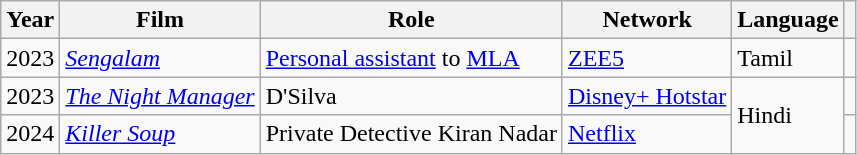<table class="wikitable sortable">
<tr>
<th>Year</th>
<th>Film</th>
<th>Role</th>
<th>Network</th>
<th>Language</th>
<th scope="col" class="unsortable"></th>
</tr>
<tr>
<td>2023</td>
<td><em><a href='#'>Sengalam</a></em></td>
<td><a href='#'>Personal assistant</a> to <a href='#'>MLA</a></td>
<td><a href='#'>ZEE5</a></td>
<td>Tamil</td>
<td></td>
</tr>
<tr>
<td>2023</td>
<td><em><a href='#'>The Night Manager</a></em></td>
<td>D'Silva</td>
<td><a href='#'>Disney+ Hotstar</a></td>
<td rowspan="2">Hindi</td>
<td></td>
</tr>
<tr>
<td>2024</td>
<td><em><a href='#'>Killer Soup</a></em></td>
<td>Private Detective Kiran Nadar</td>
<td><a href='#'>Netflix</a></td>
<td></td>
</tr>
</table>
